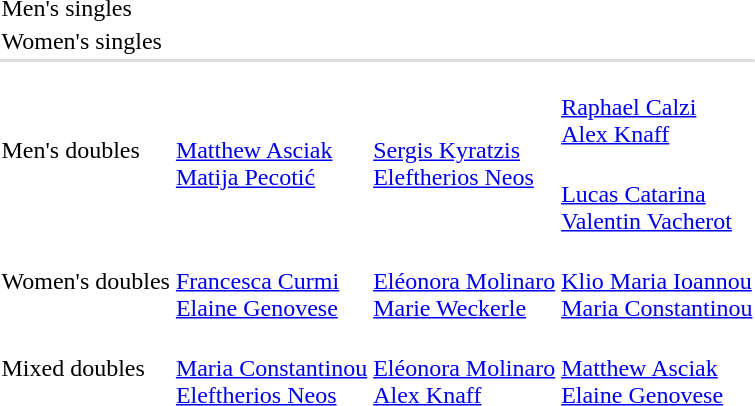<table>
<tr>
<td rowspan=2>Men's singles</td>
<td rowspan=2></td>
<td rowspan=2></td>
<td></td>
</tr>
<tr>
<td></td>
</tr>
<tr>
<td rowspan=2>Women's singles</td>
<td rowspan=2></td>
<td rowspan=2></td>
<td></td>
</tr>
<tr>
<td></td>
</tr>
<tr bgcolor=#dddddd>
<td colspan=4></td>
</tr>
<tr>
<td rowspan=2>Men's doubles</td>
<td rowspan=2><br><a href='#'>Matthew Asciak</a><br><a href='#'>Matija Pecotić</a></td>
<td rowspan=2><br><a href='#'>Sergis Kyratzis</a><br><a href='#'>Eleftherios Neos</a></td>
<td><br><a href='#'>Raphael Calzi</a><br><a href='#'>Alex Knaff</a></td>
</tr>
<tr>
<td><br><a href='#'>Lucas Catarina</a><br><a href='#'>Valentin Vacherot</a></td>
</tr>
<tr>
<td>Women's doubles</td>
<td><br><a href='#'>Francesca Curmi</a><br><a href='#'>Elaine Genovese</a></td>
<td><br><a href='#'>Eléonora Molinaro</a><br><a href='#'>Marie Weckerle</a></td>
<td><br><a href='#'>Klio Maria Ioannou</a><br><a href='#'>Maria Constantinou</a></td>
</tr>
<tr>
<td>Mixed doubles</td>
<td><br><a href='#'>Maria Constantinou</a><br><a href='#'>Eleftherios Neos</a></td>
<td><br><a href='#'>Eléonora Molinaro</a><br><a href='#'>Alex Knaff</a></td>
<td><br><a href='#'>Matthew Asciak</a><br><a href='#'>Elaine Genovese</a></td>
</tr>
</table>
